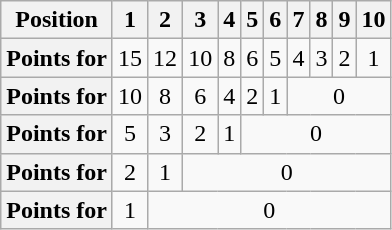<table class="wikitable floatright" style="text-align: center">
<tr>
<th scope="col">Position</th>
<th scope="col">1</th>
<th scope="col">2</th>
<th scope="col">3</th>
<th scope="col">4</th>
<th scope="col">5</th>
<th scope="col">6</th>
<th scope="col">7</th>
<th scope="col">8</th>
<th scope="col">9</th>
<th scope="col">10</th>
</tr>
<tr>
<th scope="row">Points for </th>
<td>15</td>
<td>12</td>
<td>10</td>
<td>8</td>
<td>6</td>
<td>5</td>
<td>4</td>
<td>3</td>
<td>2</td>
<td>1</td>
</tr>
<tr>
<th scope="row">Points for </th>
<td>10</td>
<td>8</td>
<td>6</td>
<td>4</td>
<td>2</td>
<td>1</td>
<td colspan=4>0</td>
</tr>
<tr>
<th scope="row">Points for </th>
<td>5</td>
<td>3</td>
<td>2</td>
<td>1</td>
<td colspan=6>0</td>
</tr>
<tr>
<th scope="row">Points for </th>
<td>2</td>
<td>1</td>
<td colspan=8>0</td>
</tr>
<tr>
<th scope="row">Points for </th>
<td>1</td>
<td colspan=9>0</td>
</tr>
</table>
